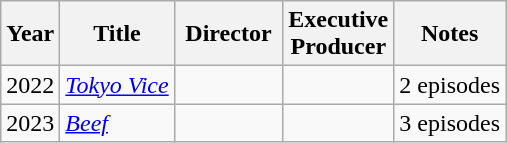<table class="wikitable">
<tr>
<th>Year</th>
<th>Title</th>
<th width=65>Director</th>
<th>Executive<br>Producer</th>
<th>Notes</th>
</tr>
<tr>
<td>2022</td>
<td><em><a href='#'>Tokyo Vice</a></em></td>
<td></td>
<td></td>
<td>2 episodes</td>
</tr>
<tr>
<td>2023</td>
<td><em><a href='#'>Beef</a></em></td>
<td></td>
<td></td>
<td>3 episodes</td>
</tr>
</table>
